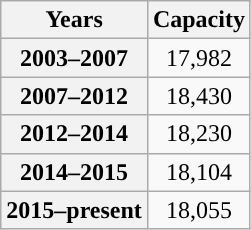<table class="wikitable">
<tr>
<th>Years</th>
<th>Capacity</th>
</tr>
<tr>
<th>2003–2007</th>
<td style="text-align:center">17,982</td>
</tr>
<tr>
<th>2007–2012</th>
<td style="text-align:center">18,430</td>
</tr>
<tr>
<th>2012–2014</th>
<td style="text-align:center">18,230</td>
</tr>
<tr>
<th>2014–2015</th>
<td style="text-align:center">18,104</td>
</tr>
<tr>
<th>2015–present</th>
<td style="text-align:center">18,055</td>
</tr>
</table>
